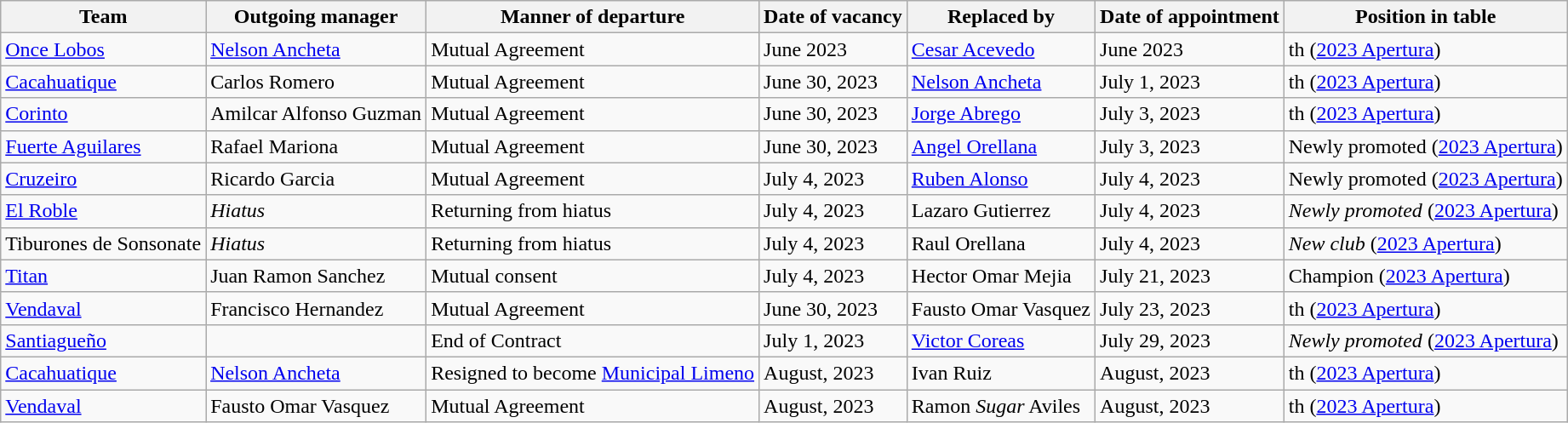<table class="wikitable">
<tr>
<th>Team</th>
<th>Outgoing manager</th>
<th>Manner of departure</th>
<th>Date of vacancy</th>
<th>Replaced by</th>
<th>Date of appointment</th>
<th>Position in table</th>
</tr>
<tr>
<td><a href='#'>Once Lobos</a></td>
<td> <a href='#'>Nelson Ancheta</a></td>
<td>Mutual Agreement</td>
<td>June 2023</td>
<td> <a href='#'>Cesar Acevedo</a></td>
<td>June 2023</td>
<td>th (<a href='#'>2023 Apertura</a>)</td>
</tr>
<tr>
<td><a href='#'>Cacahuatique</a></td>
<td> Carlos Romero</td>
<td>Mutual Agreement</td>
<td>June 30, 2023</td>
<td> <a href='#'>Nelson Ancheta</a></td>
<td>July 1, 2023</td>
<td>th (<a href='#'>2023 Apertura</a>)</td>
</tr>
<tr>
<td><a href='#'>Corinto</a></td>
<td> Amilcar Alfonso Guzman</td>
<td>Mutual Agreement</td>
<td>June 30, 2023</td>
<td> <a href='#'>Jorge Abrego</a></td>
<td>July 3, 2023</td>
<td>th (<a href='#'>2023 Apertura</a>)</td>
</tr>
<tr>
<td><a href='#'>Fuerte Aguilares</a></td>
<td> Rafael Mariona</td>
<td>Mutual Agreement</td>
<td>June 30, 2023</td>
<td> <a href='#'>Angel Orellana</a></td>
<td>July 3, 2023</td>
<td>Newly promoted (<a href='#'>2023 Apertura</a>)</td>
</tr>
<tr>
<td><a href='#'>Cruzeiro</a></td>
<td> Ricardo Garcia</td>
<td>Mutual Agreement</td>
<td>July 4, 2023</td>
<td> <a href='#'>Ruben Alonso</a></td>
<td>July 4, 2023</td>
<td>Newly promoted (<a href='#'>2023 Apertura</a>)</td>
</tr>
<tr>
<td><a href='#'>El Roble</a></td>
<td> <em>Hiatus</em></td>
<td>Returning from hiatus</td>
<td>July 4, 2023</td>
<td> Lazaro Gutierrez</td>
<td>July 4, 2023</td>
<td><em>Newly promoted</em> (<a href='#'>2023 Apertura</a>)</td>
</tr>
<tr>
<td>Tiburones de Sonsonate</td>
<td> <em>Hiatus</em></td>
<td>Returning from hiatus</td>
<td>July 4, 2023</td>
<td> Raul Orellana</td>
<td>July 4, 2023</td>
<td><em>New club</em> (<a href='#'>2023 Apertura</a>)</td>
</tr>
<tr>
<td><a href='#'>Titan</a></td>
<td> Juan Ramon Sanchez</td>
<td>Mutual consent</td>
<td>July 4, 2023</td>
<td> Hector Omar Mejia</td>
<td>July 21, 2023</td>
<td>Champion (<a href='#'>2023 Apertura</a>)</td>
</tr>
<tr>
<td><a href='#'>Vendaval</a></td>
<td> Francisco Hernandez</td>
<td>Mutual Agreement</td>
<td>June 30, 2023</td>
<td> Fausto Omar Vasquez</td>
<td>July 23, 2023</td>
<td>th (<a href='#'>2023 Apertura</a>)</td>
</tr>
<tr>
<td><a href='#'>Santiagueño</a></td>
<td></td>
<td>End of Contract</td>
<td>July 1, 2023</td>
<td> <a href='#'>Victor Coreas</a></td>
<td>July 29, 2023</td>
<td><em>Newly promoted</em>  (<a href='#'>2023 Apertura</a>)</td>
</tr>
<tr>
<td><a href='#'>Cacahuatique</a></td>
<td> <a href='#'>Nelson Ancheta</a></td>
<td>Resigned to become <a href='#'>Municipal Limeno</a></td>
<td>August, 2023</td>
<td> Ivan Ruiz</td>
<td>August, 2023</td>
<td>th (<a href='#'>2023 Apertura</a>)</td>
</tr>
<tr>
<td><a href='#'>Vendaval</a></td>
<td> Fausto Omar Vasquez</td>
<td>Mutual Agreement</td>
<td>August, 2023</td>
<td> Ramon <em>Sugar</em> Aviles</td>
<td>August, 2023</td>
<td>th (<a href='#'>2023 Apertura</a>)</td>
</tr>
</table>
